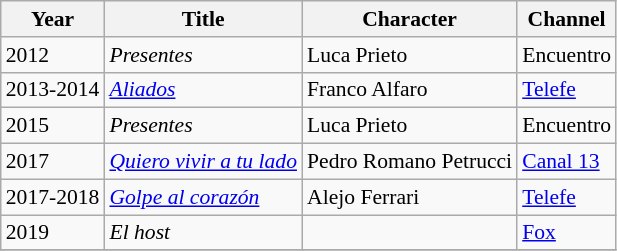<table class="wikitable" style="font-size: 90%;">
<tr>
<th>Year</th>
<th>Title</th>
<th>Character</th>
<th>Channel</th>
</tr>
<tr>
<td>2012</td>
<td><em>Presentes</em></td>
<td>Luca Prieto</td>
<td>Encuentro</td>
</tr>
<tr>
<td>2013-2014</td>
<td><em><a href='#'>Aliados</a></em></td>
<td>Franco Alfaro</td>
<td><a href='#'>Telefe</a></td>
</tr>
<tr>
<td>2015</td>
<td><em>Presentes</em></td>
<td>Luca Prieto</td>
<td>Encuentro</td>
</tr>
<tr>
<td>2017</td>
<td><em><a href='#'>Quiero vivir a tu lado</a></em></td>
<td>Pedro Romano Petrucci</td>
<td><a href='#'>Canal 13</a></td>
</tr>
<tr>
<td>2017-2018</td>
<td><em><a href='#'>Golpe al corazón</a></em></td>
<td>Alejo Ferrari</td>
<td><a href='#'>Telefe</a></td>
</tr>
<tr>
<td>2019</td>
<td><em>El host</em></td>
<td></td>
<td><a href='#'>Fox</a></td>
</tr>
<tr>
</tr>
</table>
